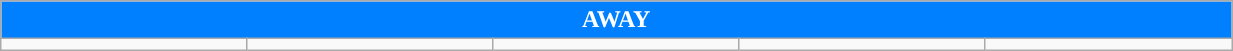<table class="wikitable collapsible collapsed" style="width:65%">
<tr>
<th colspan=6 ! style="color:#FFFFFF; background:#007FFF">AWAY</th>
</tr>
<tr>
<td></td>
<td></td>
<td></td>
<td></td>
<td></td>
</tr>
</table>
